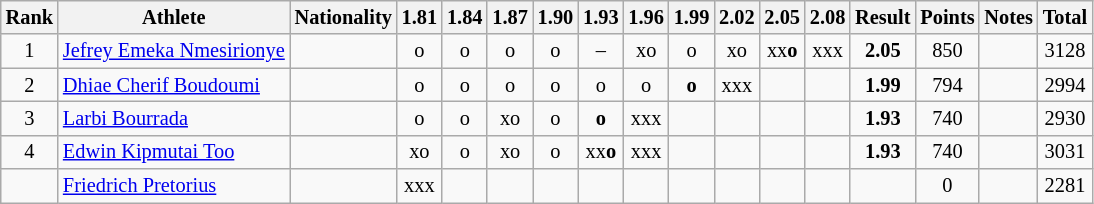<table class="wikitable sortable" style="text-align:center;font-size:85%">
<tr>
<th>Rank</th>
<th>Athlete</th>
<th>Nationality</th>
<th>1.81</th>
<th>1.84</th>
<th>1.87</th>
<th>1.90</th>
<th>1.93</th>
<th>1.96</th>
<th>1.99</th>
<th>2.02</th>
<th>2.05</th>
<th>2.08</th>
<th>Result</th>
<th>Points</th>
<th>Notes</th>
<th>Total</th>
</tr>
<tr>
<td>1</td>
<td align=left><a href='#'>Jefrey Emeka Nmesirionye</a></td>
<td align=left></td>
<td>o</td>
<td>o</td>
<td>o</td>
<td>o</td>
<td>–</td>
<td>xo</td>
<td>o</td>
<td>xo</td>
<td>xx<strong>o</strong></td>
<td>xxx</td>
<td><strong>2.05</strong></td>
<td>850</td>
<td></td>
<td>3128</td>
</tr>
<tr>
<td>2</td>
<td align=left><a href='#'>Dhiae Cherif Boudoumi</a></td>
<td align=left></td>
<td>o</td>
<td>o</td>
<td>o</td>
<td>o</td>
<td>o</td>
<td>o</td>
<td><strong>o</strong></td>
<td>xxx</td>
<td></td>
<td></td>
<td><strong>1.99</strong></td>
<td>794</td>
<td></td>
<td>2994</td>
</tr>
<tr>
<td>3</td>
<td align=left><a href='#'>Larbi Bourrada</a></td>
<td align=left></td>
<td>o</td>
<td>o</td>
<td>xo</td>
<td>o</td>
<td><strong>o</strong></td>
<td>xxx</td>
<td></td>
<td></td>
<td></td>
<td></td>
<td><strong>1.93</strong></td>
<td>740</td>
<td></td>
<td>2930</td>
</tr>
<tr>
<td>4</td>
<td align=left><a href='#'>Edwin Kipmutai Too</a></td>
<td align=left></td>
<td>xo</td>
<td>o</td>
<td>xo</td>
<td>o</td>
<td>xx<strong>o</strong></td>
<td>xxx</td>
<td></td>
<td></td>
<td></td>
<td></td>
<td><strong>1.93</strong></td>
<td>740</td>
<td></td>
<td>3031</td>
</tr>
<tr>
<td></td>
<td align=left><a href='#'>Friedrich Pretorius</a></td>
<td align=left></td>
<td>xxx</td>
<td></td>
<td></td>
<td></td>
<td></td>
<td></td>
<td></td>
<td></td>
<td></td>
<td></td>
<td></td>
<td>0</td>
<td></td>
<td>2281</td>
</tr>
</table>
